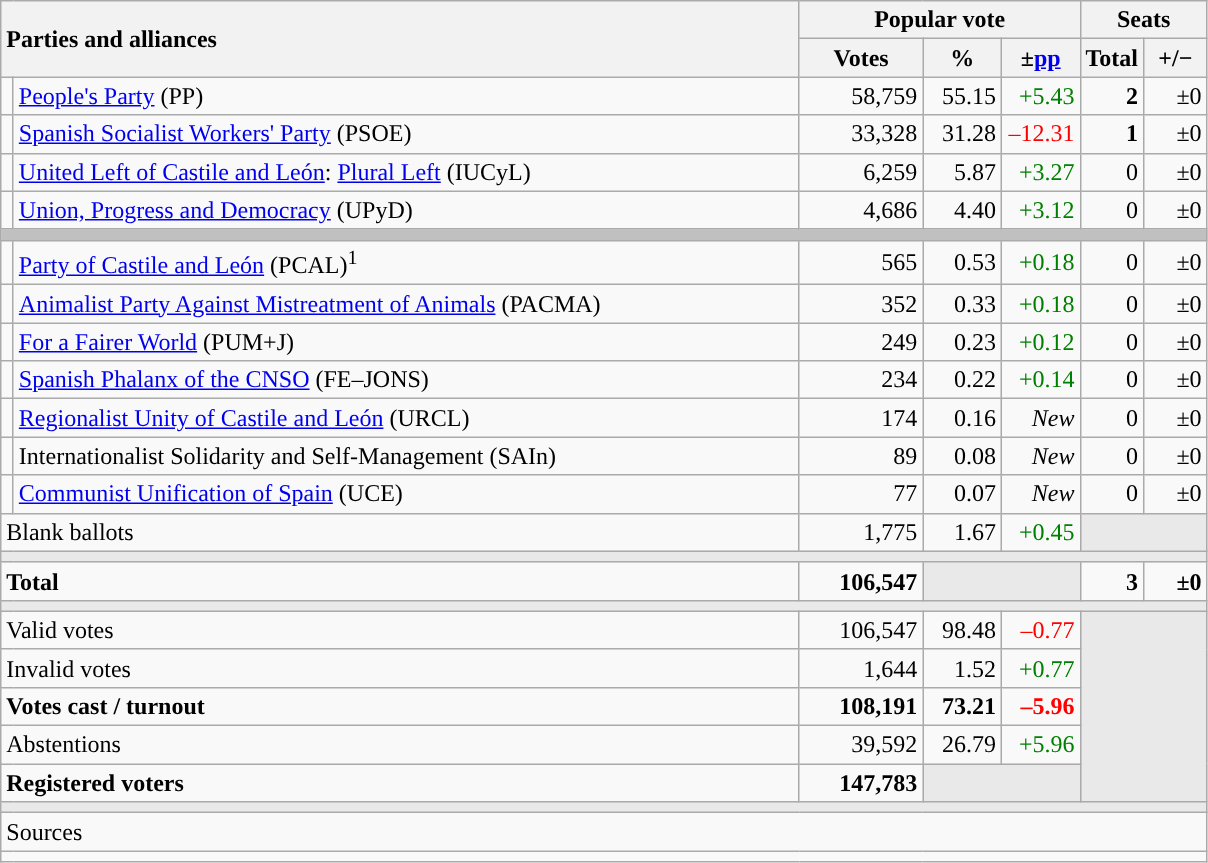<table class="wikitable" style="text-align:right;">
<tr>
<th style="text-align:left;" rowspan="2" colspan="2" width="525">Parties and alliances</th>
<th colspan="3">Popular vote</th>
<th colspan="2">Seats</th>
</tr>
<tr>
<th width="75">Votes</th>
<th width="45">%</th>
<th width="45">±<a href='#'>pp</a></th>
<th width="35">Total</th>
<th width="35">+/−</th>
</tr>
<tr>
<td width="1" style="color:inherit;background:"></td>
<td align="left"><a href='#'>People's Party</a> (PP)</td>
<td>58,759</td>
<td>55.15</td>
<td style="color:green;">+5.43</td>
<td><strong>2</strong></td>
<td>±0</td>
</tr>
<tr>
<td style="color:inherit;background:"></td>
<td align="left"><a href='#'>Spanish Socialist Workers' Party</a> (PSOE)</td>
<td>33,328</td>
<td>31.28</td>
<td style="color:red;">–12.31</td>
<td><strong>1</strong></td>
<td>±0</td>
</tr>
<tr>
<td style="color:inherit;background:"></td>
<td align="left"><a href='#'>United Left of Castile and León</a>: <a href='#'>Plural Left</a> (IUCyL)</td>
<td>6,259</td>
<td>5.87</td>
<td style="color:green;">+3.27</td>
<td>0</td>
<td>±0</td>
</tr>
<tr>
<td style="color:inherit;background:"></td>
<td align="left"><a href='#'>Union, Progress and Democracy</a> (UPyD)</td>
<td>4,686</td>
<td>4.40</td>
<td style="color:green;">+3.12</td>
<td>0</td>
<td>±0</td>
</tr>
<tr>
<td colspan="7" bgcolor="#C0C0C0"></td>
</tr>
<tr>
<td style="color:inherit;background:"></td>
<td align="left"><a href='#'>Party of Castile and León</a> (PCAL)<sup>1</sup></td>
<td>565</td>
<td>0.53</td>
<td style="color:green;">+0.18</td>
<td>0</td>
<td>±0</td>
</tr>
<tr>
<td style="color:inherit;background:"></td>
<td align="left"><a href='#'>Animalist Party Against Mistreatment of Animals</a> (PACMA)</td>
<td>352</td>
<td>0.33</td>
<td style="color:green;">+0.18</td>
<td>0</td>
<td>±0</td>
</tr>
<tr>
<td style="color:inherit;background:"></td>
<td align="left"><a href='#'>For a Fairer World</a> (PUM+J)</td>
<td>249</td>
<td>0.23</td>
<td style="color:green;">+0.12</td>
<td>0</td>
<td>±0</td>
</tr>
<tr>
<td style="color:inherit;background:"></td>
<td align="left"><a href='#'>Spanish Phalanx of the CNSO</a> (FE–JONS)</td>
<td>234</td>
<td>0.22</td>
<td style="color:green;">+0.14</td>
<td>0</td>
<td>±0</td>
</tr>
<tr>
<td style="color:inherit;background:"></td>
<td align="left"><a href='#'>Regionalist Unity of Castile and León</a> (URCL)</td>
<td>174</td>
<td>0.16</td>
<td><em>New</em></td>
<td>0</td>
<td>±0</td>
</tr>
<tr>
<td style="color:inherit;background:"></td>
<td align="left">Internationalist Solidarity and Self-Management (SAIn)</td>
<td>89</td>
<td>0.08</td>
<td><em>New</em></td>
<td>0</td>
<td>±0</td>
</tr>
<tr>
<td style="color:inherit;background:"></td>
<td align="left"><a href='#'>Communist Unification of Spain</a> (UCE)</td>
<td>77</td>
<td>0.07</td>
<td><em>New</em></td>
<td>0</td>
<td>±0</td>
</tr>
<tr>
<td align="left" colspan="2">Blank ballots</td>
<td>1,775</td>
<td>1.67</td>
<td style="color:green;">+0.45</td>
<td bgcolor="#E9E9E9" colspan="2"></td>
</tr>
<tr>
<td colspan="7" bgcolor="#E9E9E9"></td>
</tr>
<tr style="font-weight:bold;">
<td align="left" colspan="2">Total</td>
<td>106,547</td>
<td bgcolor="#E9E9E9" colspan="2"></td>
<td>3</td>
<td>±0</td>
</tr>
<tr>
<td colspan="7" bgcolor="#E9E9E9"></td>
</tr>
<tr>
<td align="left" colspan="2">Valid votes</td>
<td>106,547</td>
<td>98.48</td>
<td style="color:red;">–0.77</td>
<td bgcolor="#E9E9E9" colspan="2" rowspan="5"></td>
</tr>
<tr>
<td align="left" colspan="2">Invalid votes</td>
<td>1,644</td>
<td>1.52</td>
<td style="color:green;">+0.77</td>
</tr>
<tr style="font-weight:bold;">
<td align="left" colspan="2">Votes cast / turnout</td>
<td>108,191</td>
<td>73.21</td>
<td style="color:red;">–5.96</td>
</tr>
<tr>
<td align="left" colspan="2">Abstentions</td>
<td>39,592</td>
<td>26.79</td>
<td style="color:green;">+5.96</td>
</tr>
<tr style="font-weight:bold;">
<td align="left" colspan="2">Registered voters</td>
<td>147,783</td>
<td bgcolor="#E9E9E9" colspan="2"></td>
</tr>
<tr>
<td colspan="7" bgcolor="#E9E9E9"></td>
</tr>
<tr>
<td align="left" colspan="7">Sources</td>
</tr>
<tr>
<td colspan="7" style="text-align:left; max-width:790px;"></td>
</tr>
</table>
